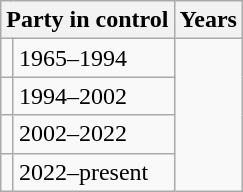<table class="wikitable">
<tr>
<th colspan="2">Party in control</th>
<th>Years</th>
</tr>
<tr>
<td></td>
<td>1965–1994</td>
</tr>
<tr>
<td></td>
<td>1994–2002</td>
</tr>
<tr>
<td></td>
<td>2002–2022</td>
</tr>
<tr>
<td></td>
<td>2022–present</td>
</tr>
</table>
